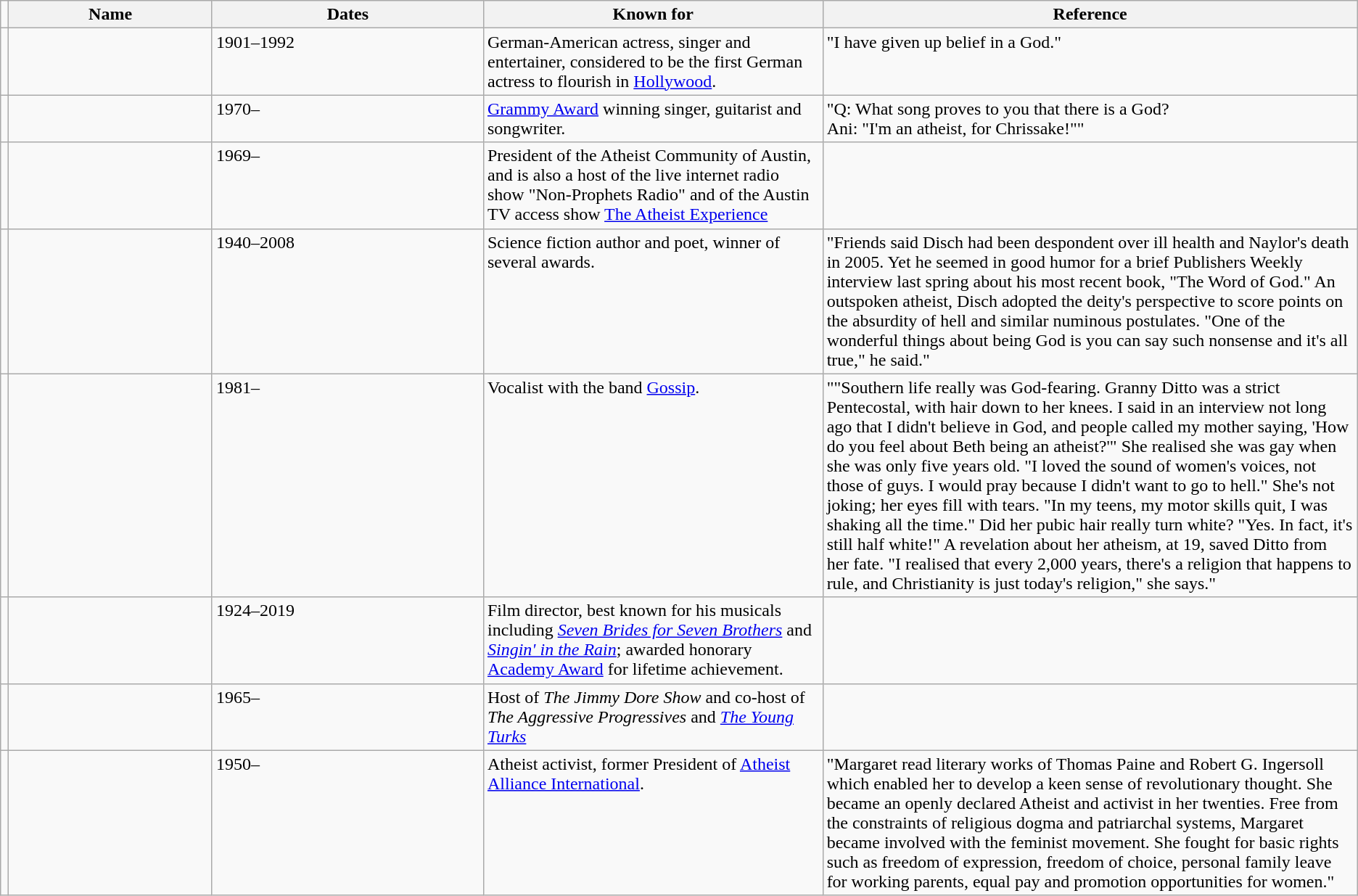<table class="wikitable sortable">
<tr style="vertical-align:top; text-align:left;">
<td></td>
<th style="width:15%;">Name</th>
<th class="unsortable"! style="width:20%;">Dates</th>
<th style="width:25%;">Known for</th>
<th class="unsortable">Reference</th>
</tr>
<tr valign="top">
<td></td>
<td></td>
<td>1901–1992</td>
<td>German-American actress, singer and entertainer, considered to be the first German actress to flourish in <a href='#'>Hollywood</a>.</td>
<td>"I have given up belief in a God."</td>
</tr>
<tr valign="top">
<td></td>
<td></td>
<td>1970–</td>
<td><a href='#'>Grammy Award</a> winning singer, guitarist and songwriter.</td>
<td>"Q: What song proves to you that there is a God?<br>Ani: "I'm an atheist, for Chrissake!""</td>
</tr>
<tr valign="top">
<td></td>
<td></td>
<td>1969–</td>
<td>President of the Atheist Community of Austin, and is also a host of the live internet radio show "Non-Prophets Radio" and of the Austin TV access show <a href='#'>The Atheist Experience</a></td>
<td></td>
</tr>
<tr valign="top">
<td></td>
<td></td>
<td>1940–2008</td>
<td>Science fiction author and poet, winner of several awards.</td>
<td>"Friends said Disch had been despondent over ill health and Naylor's death in 2005. Yet he seemed in good humor for a brief Publishers Weekly interview last spring about his most recent book, "The Word of God." An outspoken atheist, Disch adopted the deity's perspective to score points on the absurdity of hell and similar numinous postulates. "One of the wonderful things about being God is you can say such nonsense and it's all true," he said."</td>
</tr>
<tr valign="top">
<td></td>
<td></td>
<td>1981–</td>
<td>Vocalist with the band <a href='#'>Gossip</a>.</td>
<td>""Southern life really was God-fearing. Granny Ditto was a strict Pentecostal, with hair down to her knees. I said in an interview not long ago that I didn't believe in God, and people called my mother saying, 'How do you feel about Beth being an atheist?'" She realised she was gay when she was only five years old. "I loved the sound of women's voices, not those of guys. I would pray because I didn't want to go to hell." She's not joking; her eyes fill with tears. "In my teens, my motor skills quit, I was shaking all the time." Did her pubic hair really turn white? "Yes. In fact, it's still half white!" A revelation about her atheism, at 19, saved Ditto from her fate. "I realised that every 2,000 years, there's a religion that happens to rule, and Christianity is just today's religion," she says."</td>
</tr>
<tr valign="top">
<td></td>
<td></td>
<td>1924–2019</td>
<td>Film director, best known for his musicals including <em><a href='#'>Seven Brides for Seven Brothers</a></em> and <em><a href='#'>Singin' in the Rain</a></em>; awarded honorary <a href='#'>Academy Award</a> for lifetime achievement.</td>
<td></td>
</tr>
<tr valign="top">
<td></td>
<td></td>
<td>1965–</td>
<td>Host of <em>The Jimmy Dore Show</em> and co-host of <em>The Aggressive Progressives</em> and <em><a href='#'>The Young Turks</a></em></td>
<td></td>
</tr>
<tr valign="top">
<td></td>
<td></td>
<td>1950–</td>
<td>Atheist activist, former President of <a href='#'>Atheist Alliance International</a>.</td>
<td>"Margaret read literary works of Thomas Paine and Robert G. Ingersoll which enabled her to develop a keen sense of revolutionary thought. She became an openly declared Atheist and activist in her twenties.  Free from the constraints of religious dogma and patriarchal systems, Margaret became involved with the feminist movement. She fought for basic rights such as freedom of expression, freedom of choice, personal family leave for working parents, equal pay and promotion opportunities for women."</td>
</tr>
</table>
